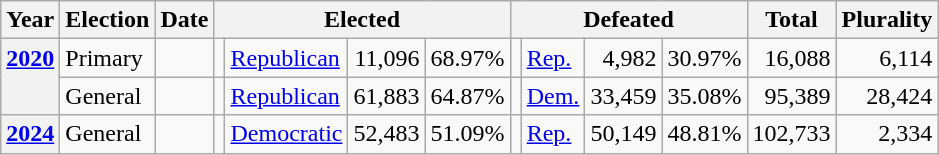<table class=wikitable>
<tr>
<th>Year</th>
<th>Election</th>
<th>Date</th>
<th ! colspan="4">Elected</th>
<th ! colspan="4">Defeated</th>
<th>Total</th>
<th>Plurality</th>
</tr>
<tr>
<th rowspan=2 valign="top"><a href='#'>2020</a></th>
<td valign="top">Primary</td>
<td valign="top"></td>
<td valign="top"></td>
<td valign="top" ><a href='#'>Republican</a></td>
<td valign="top" align="right">11,096</td>
<td valign="top" align="right">68.97%</td>
<td valign="top"></td>
<td valign="top" ><a href='#'>Rep.</a></td>
<td valign="top" align="right">4,982</td>
<td valign="top" align="right">30.97%</td>
<td valign="top" align="right">16,088</td>
<td valign="top" align="right">6,114</td>
</tr>
<tr>
<td valign="top">General</td>
<td valign="top"></td>
<td valign="top"></td>
<td valign="top" ><a href='#'>Republican</a></td>
<td valign="top" align="right">61,883</td>
<td valign="top" align="right">64.87%</td>
<td valign="top"></td>
<td valign="top" ><a href='#'>Dem.</a></td>
<td valign="top" align="right">33,459</td>
<td valign="top" align="right">35.08%</td>
<td valign="top" align="right">95,389</td>
<td valign="top" align="right">28,424</td>
</tr>
<tr>
<th valign="top"><a href='#'>2024</a></th>
<td valign="top">General</td>
<td valign="top"></td>
<td valign="top"></td>
<td valign="top" ><a href='#'>Democratic</a></td>
<td valign="top" align="right">52,483</td>
<td valign="top" align="right">51.09%</td>
<td valign="top"></td>
<td valign="top" ><a href='#'>Rep.</a></td>
<td valign="top" align="right">50,149</td>
<td valign="top" align="right">48.81%</td>
<td valign="top" align="right">102,733</td>
<td valign="top" align="right">2,334</td>
</tr>
</table>
